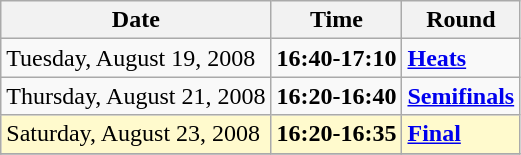<table class="wikitable">
<tr>
<th>Date</th>
<th>Time</th>
<th>Round</th>
</tr>
<tr>
<td>Tuesday, August 19, 2008</td>
<td><strong>16:40-17:10</strong></td>
<td><strong><a href='#'>Heats</a></strong></td>
</tr>
<tr>
<td>Thursday, August 21, 2008</td>
<td><strong>16:20-16:40</strong></td>
<td><strong> <a href='#'>Semifinals</a></strong></td>
</tr>
<tr>
<td style=background:lemonchiffon>Saturday, August 23, 2008</td>
<td style=background:lemonchiffon><strong>16:20-16:35</strong></td>
<td style=background:lemonchiffon><strong><a href='#'>Final</a></strong></td>
</tr>
<tr>
</tr>
</table>
